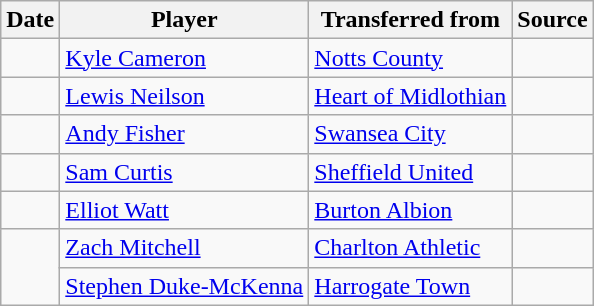<table class="wikitable plainrowheaders sortable">
<tr>
<th scope=col>Date</th>
<th scope=col>Player</th>
<th scope=col>Transferred from</th>
<th scope=col>Source</th>
</tr>
<tr>
<td></td>
<td> <a href='#'>Kyle Cameron</a></td>
<td> <a href='#'>Notts County</a></td>
<td></td>
</tr>
<tr>
<td></td>
<td> <a href='#'>Lewis Neilson</a></td>
<td> <a href='#'>Heart of Midlothian</a></td>
<td></td>
</tr>
<tr>
<td></td>
<td> <a href='#'>Andy Fisher</a></td>
<td> <a href='#'>Swansea City</a></td>
<td></td>
</tr>
<tr>
<td></td>
<td> <a href='#'>Sam Curtis</a></td>
<td> <a href='#'>Sheffield United</a></td>
<td></td>
</tr>
<tr>
<td></td>
<td> <a href='#'>Elliot Watt</a></td>
<td> <a href='#'>Burton Albion</a></td>
<td></td>
</tr>
<tr>
<td rowspan=2></td>
<td> <a href='#'>Zach Mitchell</a></td>
<td> <a href='#'>Charlton Athletic</a></td>
<td></td>
</tr>
<tr>
<td> <a href='#'>Stephen Duke-McKenna</a></td>
<td> <a href='#'>Harrogate Town</a></td>
<td></td>
</tr>
</table>
